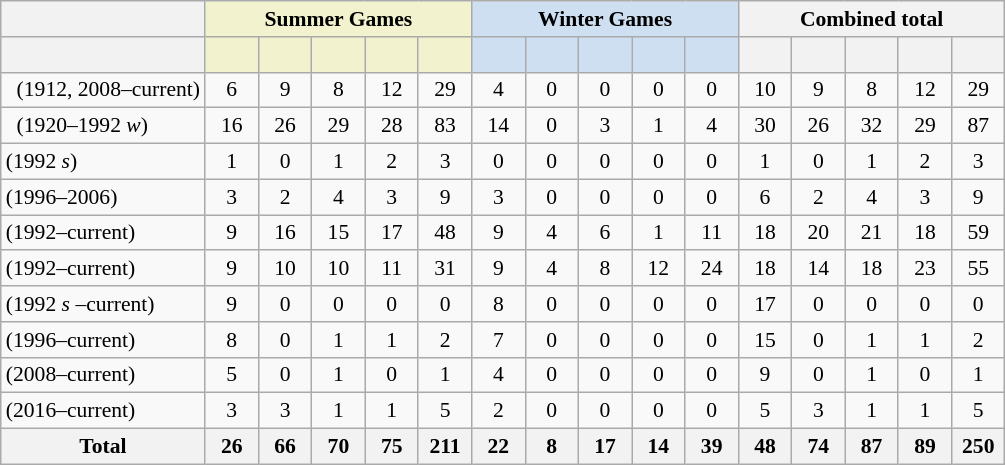<table class="wikitable sortable" style="margin-top:0; text-align:center; font-size:90%;">
<tr>
<th></th>
<th align="center" style="background-color:#f2f2ce;" colspan="5" ;>Summer Games</th>
<th align="center" style="background-color:#cedff2;" colspan="5" ;>Winter Games</th>
<th align="center" colspan="5" ;>Combined total</th>
</tr>
<tr>
<th></th>
<th style="background-color:#f2f2ce; width:2em;"><br></th>
<th style="background-color:#f2f2ce; width:2em;"><br></th>
<th style="background-color:#f2f2ce; width:2em;"><br></th>
<th style="background-color:#f2f2ce; width:2em;"><br></th>
<th style="background-color:#f2f2ce; width:2em;"><br></th>
<th style="background-color:#cedff2; width:2em;"><br></th>
<th style="background-color:#cedff2; width:2em;"><br></th>
<th style="background-color:#cedff2; width:2em;"><br></th>
<th style="background-color:#cedff2; width:2em;"><br></th>
<th style="background-color:#cedff2; width:2em;"><br></th>
<th style="width:2em;"><br></th>
<th style="width:2em;"><br></th>
<th style="width:2em;"><br></th>
<th style="width:2em;"><br></th>
<th style="width:2em;"><br></th>
</tr>
<tr>
<td style="text-align: left;">  (1912, 2008–current)</td>
<td>6</td>
<td>9</td>
<td>8</td>
<td>12</td>
<td>29</td>
<td>4</td>
<td>0</td>
<td>0</td>
<td>0</td>
<td>0</td>
<td>10</td>
<td>9</td>
<td>8</td>
<td>12</td>
<td>29</td>
</tr>
<tr>
<td style="text-align: left;">  (1920–1992 <em>w</em>)</td>
<td>16</td>
<td>26</td>
<td>29</td>
<td>28</td>
<td>83</td>
<td>14</td>
<td>0</td>
<td>3</td>
<td>1</td>
<td>4</td>
<td>30</td>
<td>26</td>
<td>32</td>
<td>29</td>
<td>87</td>
</tr>
<tr>
<td style="text-align: left;"> (1992 <em>s</em>)</td>
<td>1</td>
<td>0</td>
<td>1</td>
<td>2</td>
<td>3</td>
<td>0</td>
<td>0</td>
<td>0</td>
<td>0</td>
<td>0</td>
<td>1</td>
<td>0</td>
<td>1</td>
<td>2</td>
<td>3</td>
</tr>
<tr>
<td style="text-align: left;"> (1996–2006)</td>
<td>3</td>
<td>2</td>
<td>4</td>
<td>3</td>
<td>9</td>
<td>3</td>
<td>0</td>
<td>0</td>
<td>0</td>
<td>0</td>
<td>6</td>
<td>2</td>
<td>4</td>
<td>3</td>
<td>9</td>
</tr>
<tr>
<td style="text-align: left;"> (1992–current)</td>
<td>9</td>
<td>16</td>
<td>15</td>
<td>17</td>
<td>48</td>
<td>9</td>
<td>4</td>
<td>6</td>
<td>1</td>
<td>11</td>
<td>18</td>
<td>20</td>
<td>21</td>
<td>18</td>
<td>59</td>
</tr>
<tr>
<td style="text-align: left;"> (1992–current)</td>
<td>9</td>
<td>10</td>
<td>10</td>
<td>11</td>
<td>31</td>
<td>9</td>
<td>4</td>
<td>8</td>
<td>12</td>
<td>24</td>
<td>18</td>
<td>14</td>
<td>18</td>
<td>23</td>
<td>55</td>
</tr>
<tr>
<td style="text-align: left;"> (1992 <em>s</em> –current)</td>
<td>9</td>
<td>0</td>
<td>0</td>
<td>0</td>
<td>0</td>
<td>8</td>
<td>0</td>
<td>0</td>
<td>0</td>
<td>0</td>
<td>17</td>
<td>0</td>
<td>0</td>
<td>0</td>
<td>0</td>
</tr>
<tr>
<td style="text-align: left;"> (1996–current)</td>
<td>8</td>
<td>0</td>
<td>1</td>
<td>1</td>
<td>2</td>
<td>7</td>
<td>0</td>
<td>0</td>
<td>0</td>
<td>0</td>
<td>15</td>
<td>0</td>
<td>1</td>
<td>1</td>
<td>2</td>
</tr>
<tr>
<td style="text-align: left;"> (2008–current)</td>
<td>5</td>
<td>0</td>
<td>1</td>
<td>0</td>
<td>1</td>
<td>4</td>
<td>0</td>
<td>0</td>
<td>0</td>
<td>0</td>
<td>9</td>
<td>0</td>
<td>1</td>
<td>0</td>
<td>1</td>
</tr>
<tr>
<td style="text-align: left;"> (2016–current)</td>
<td>3</td>
<td>3</td>
<td>1</td>
<td>1</td>
<td>5</td>
<td>2</td>
<td>0</td>
<td>0</td>
<td>0</td>
<td>0</td>
<td>5</td>
<td>3</td>
<td>1</td>
<td>1</td>
<td>5</td>
</tr>
<tr>
<th style="text-align: center;">Total</th>
<th>26</th>
<th>66</th>
<th>70</th>
<th>75</th>
<th>211</th>
<th>22</th>
<th>8</th>
<th>17</th>
<th>14</th>
<th>39</th>
<th>48</th>
<th>74</th>
<th>87</th>
<th>89</th>
<th>250</th>
</tr>
</table>
